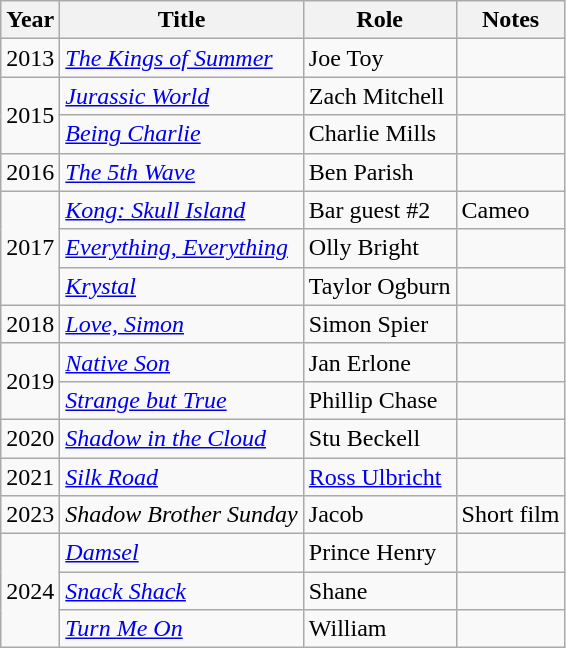<table class="wikitable sortable">
<tr>
<th>Year</th>
<th>Title</th>
<th>Role</th>
<th class="unsortable">Notes</th>
</tr>
<tr>
<td>2013</td>
<td data-sort-value="Kings of Summer, The"><em><a href='#'>The Kings of Summer</a></em></td>
<td>Joe Toy</td>
<td></td>
</tr>
<tr>
<td rowspan="2">2015</td>
<td><em><a href='#'>Jurassic World</a></em></td>
<td>Zach Mitchell</td>
<td></td>
</tr>
<tr>
<td><em><a href='#'>Being Charlie</a></em></td>
<td>Charlie Mills</td>
<td></td>
</tr>
<tr>
<td>2016</td>
<td data-sort-value="Fifth Wave, The"><em><a href='#'>The 5th Wave</a></em></td>
<td>Ben Parish</td>
<td></td>
</tr>
<tr>
<td rowspan="3">2017</td>
<td><em><a href='#'>Kong: Skull Island</a></em></td>
<td>Bar guest #2</td>
<td>Cameo</td>
</tr>
<tr>
<td><em><a href='#'>Everything, Everything</a></em></td>
<td>Olly Bright</td>
<td></td>
</tr>
<tr>
<td><em><a href='#'>Krystal</a></em></td>
<td>Taylor Ogburn</td>
<td></td>
</tr>
<tr>
<td>2018</td>
<td><em><a href='#'>Love, Simon</a></em></td>
<td>Simon Spier</td>
<td></td>
</tr>
<tr>
<td rowspan="2">2019</td>
<td><em><a href='#'>Native Son</a></em></td>
<td>Jan Erlone</td>
<td></td>
</tr>
<tr>
<td><em><a href='#'>Strange but True</a></em></td>
<td>Phillip Chase</td>
<td></td>
</tr>
<tr>
<td>2020</td>
<td><em><a href='#'>Shadow in the Cloud</a></em></td>
<td>Stu Beckell</td>
<td></td>
</tr>
<tr>
<td>2021</td>
<td><em><a href='#'>Silk Road</a></em></td>
<td><a href='#'>Ross Ulbricht</a></td>
<td></td>
</tr>
<tr>
<td>2023</td>
<td><em>Shadow Brother Sunday</em></td>
<td>Jacob</td>
<td>Short film</td>
</tr>
<tr>
<td rowspan="3">2024</td>
<td><em><a href='#'>Damsel</a></em></td>
<td>Prince Henry</td>
<td></td>
</tr>
<tr>
<td><em><a href='#'>Snack Shack</a></em></td>
<td>Shane</td>
<td></td>
</tr>
<tr>
<td><em><a href='#'>Turn Me On</a></em></td>
<td>William</td>
<td></td>
</tr>
</table>
